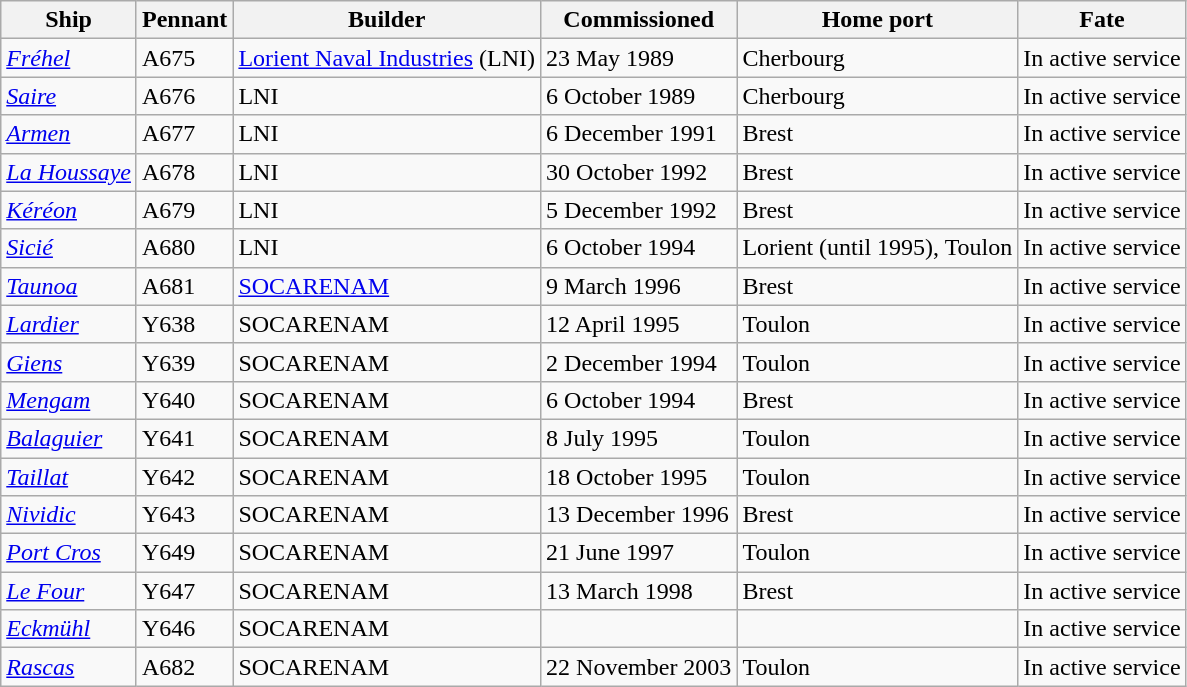<table class="sortable wikitable">
<tr>
<th>Ship</th>
<th>Pennant</th>
<th>Builder</th>
<th>Commissioned</th>
<th>Home port</th>
<th>Fate</th>
</tr>
<tr>
<td><em><a href='#'>Fréhel</a></em></td>
<td>A675</td>
<td><a href='#'>Lorient Naval Industries</a> (LNI)</td>
<td>23 May 1989</td>
<td>Cherbourg</td>
<td>In active service</td>
</tr>
<tr>
<td><em><a href='#'>Saire</a></em></td>
<td>A676</td>
<td>LNI</td>
<td>6 October 1989</td>
<td>Cherbourg</td>
<td>In active service</td>
</tr>
<tr>
<td><em><a href='#'>Armen</a></em></td>
<td>A677</td>
<td>LNI</td>
<td>6 December 1991</td>
<td>Brest</td>
<td>In active service</td>
</tr>
<tr>
<td><em><a href='#'>La Houssaye</a></em></td>
<td>A678</td>
<td>LNI</td>
<td>30 October 1992</td>
<td>Brest</td>
<td>In active service</td>
</tr>
<tr>
<td><em><a href='#'>Kéréon</a></em></td>
<td>A679</td>
<td>LNI</td>
<td>5 December 1992</td>
<td>Brest</td>
<td>In active service</td>
</tr>
<tr>
<td><em><a href='#'>Sicié</a></em></td>
<td>A680</td>
<td>LNI</td>
<td>6 October 1994</td>
<td>Lorient (until 1995), Toulon</td>
<td>In active service</td>
</tr>
<tr>
<td><em><a href='#'>Taunoa</a></em></td>
<td>A681</td>
<td><a href='#'>SOCARENAM</a></td>
<td>9 March 1996</td>
<td>Brest</td>
<td>In active service</td>
</tr>
<tr>
<td><em><a href='#'>Lardier</a></em></td>
<td>Y638</td>
<td>SOCARENAM</td>
<td>12 April 1995</td>
<td>Toulon</td>
<td>In active service</td>
</tr>
<tr>
<td><em><a href='#'>Giens</a></em></td>
<td>Y639</td>
<td>SOCARENAM</td>
<td>2 December 1994</td>
<td>Toulon</td>
<td>In active service</td>
</tr>
<tr>
<td><em><a href='#'>Mengam</a></em></td>
<td>Y640</td>
<td>SOCARENAM</td>
<td>6 October 1994</td>
<td>Brest</td>
<td>In active service</td>
</tr>
<tr>
<td><em><a href='#'>Balaguier</a></em></td>
<td>Y641</td>
<td>SOCARENAM</td>
<td>8 July 1995</td>
<td>Toulon</td>
<td>In active service</td>
</tr>
<tr>
<td><em><a href='#'>Taillat</a></em></td>
<td>Y642</td>
<td>SOCARENAM</td>
<td>18 October 1995</td>
<td>Toulon</td>
<td>In active service</td>
</tr>
<tr>
<td><em><a href='#'>Nividic</a></em></td>
<td>Y643</td>
<td>SOCARENAM</td>
<td>13 December 1996</td>
<td>Brest</td>
<td>In active service</td>
</tr>
<tr>
<td><em><a href='#'>Port Cros</a></em></td>
<td>Y649</td>
<td>SOCARENAM</td>
<td>21 June 1997</td>
<td>Toulon</td>
<td>In active service</td>
</tr>
<tr>
<td><em><a href='#'>Le Four</a></em></td>
<td>Y647</td>
<td>SOCARENAM</td>
<td>13 March 1998</td>
<td>Brest</td>
<td>In active service</td>
</tr>
<tr>
<td><em><a href='#'>Eckmühl</a></em></td>
<td>Y646</td>
<td>SOCARENAM</td>
<td></td>
<td></td>
<td>In active service</td>
</tr>
<tr>
<td><em><a href='#'>Rascas</a></em></td>
<td>A682</td>
<td>SOCARENAM</td>
<td>22 November 2003</td>
<td>Toulon</td>
<td>In active service</td>
</tr>
</table>
